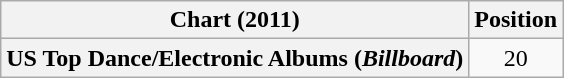<table class="wikitable plainrowheaders" style="text-align:center">
<tr>
<th scope="col">Chart (2011)</th>
<th scope="col">Position</th>
</tr>
<tr>
<th scope="row">US Top Dance/Electronic Albums (<em>Billboard</em>)</th>
<td>20</td>
</tr>
</table>
